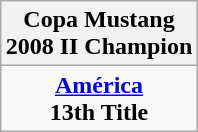<table class="wikitable" style="text-align: center; margin: 0 auto;">
<tr>
<th>Copa Mustang<br>2008 II Champion</th>
</tr>
<tr>
<td><strong><a href='#'>América</a></strong><br><strong>13th Title</strong></td>
</tr>
</table>
